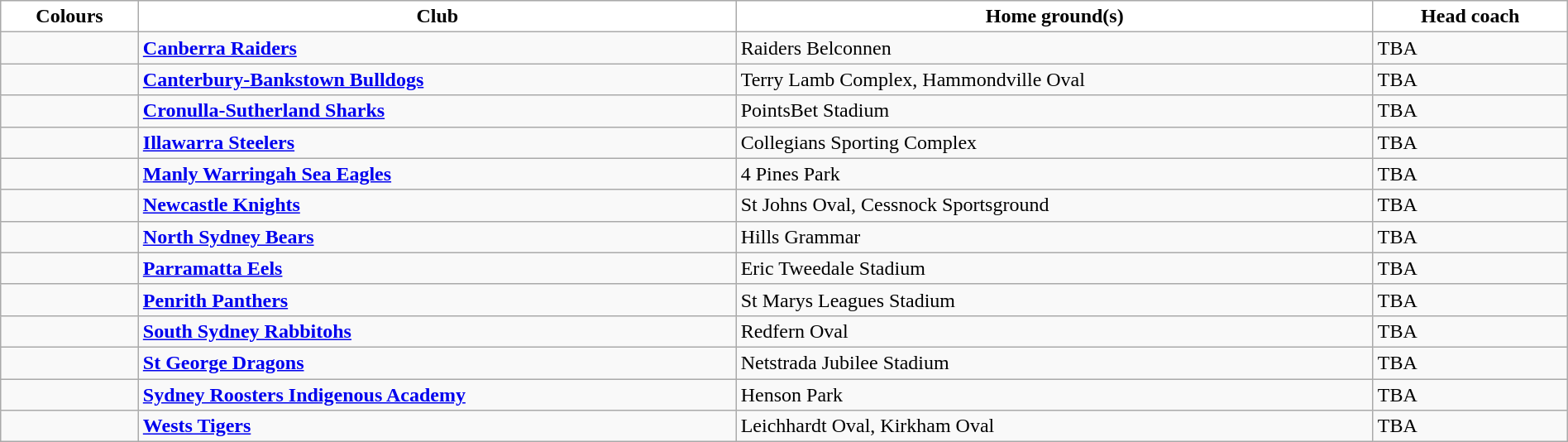<table class="wikitable" style="width:100%; text-align:left">
<tr>
<th style="background:white">Colours</th>
<th style="background:white">Club</th>
<th style="background:white">Home ground(s)</th>
<th style="background:white">Head coach</th>
</tr>
<tr>
<td></td>
<td><strong><a href='#'>Canberra Raiders</a></strong></td>
<td>Raiders Belconnen</td>
<td>TBA</td>
</tr>
<tr>
<td></td>
<td><strong><a href='#'>Canterbury-Bankstown Bulldogs</a></strong></td>
<td>Terry Lamb Complex, Hammondville Oval</td>
<td>TBA</td>
</tr>
<tr>
<td></td>
<td><strong><a href='#'>Cronulla-Sutherland Sharks</a></strong></td>
<td>PointsBet Stadium</td>
<td>TBA</td>
</tr>
<tr>
<td></td>
<td><strong><a href='#'>Illawarra Steelers</a></strong></td>
<td>Collegians Sporting Complex</td>
<td>TBA</td>
</tr>
<tr>
<td></td>
<td><strong><a href='#'>Manly Warringah Sea Eagles</a></strong></td>
<td>4 Pines Park</td>
<td>TBA</td>
</tr>
<tr>
<td></td>
<td><strong><a href='#'>Newcastle Knights</a></strong></td>
<td>St Johns Oval, Cessnock Sportsground</td>
<td>TBA</td>
</tr>
<tr>
<td></td>
<td><strong><a href='#'>North Sydney Bears</a></strong></td>
<td>Hills Grammar</td>
<td>TBA</td>
</tr>
<tr>
<td></td>
<td><strong><a href='#'>Parramatta Eels</a></strong></td>
<td>Eric Tweedale Stadium</td>
<td>TBA</td>
</tr>
<tr>
<td></td>
<td><strong><a href='#'>Penrith Panthers</a></strong></td>
<td>St Marys Leagues Stadium</td>
<td>TBA</td>
</tr>
<tr>
<td></td>
<td><strong><a href='#'>South Sydney Rabbitohs</a></strong></td>
<td>Redfern Oval</td>
<td>TBA</td>
</tr>
<tr>
<td></td>
<td><strong><a href='#'>St George Dragons</a></strong></td>
<td>Netstrada Jubilee Stadium</td>
<td>TBA</td>
</tr>
<tr>
<td></td>
<td><strong><a href='#'>Sydney Roosters Indigenous Academy</a></strong></td>
<td>Henson Park</td>
<td>TBA</td>
</tr>
<tr>
<td></td>
<td><strong><a href='#'>Wests Tigers</a></strong></td>
<td>Leichhardt Oval, Kirkham Oval</td>
<td>TBA</td>
</tr>
</table>
